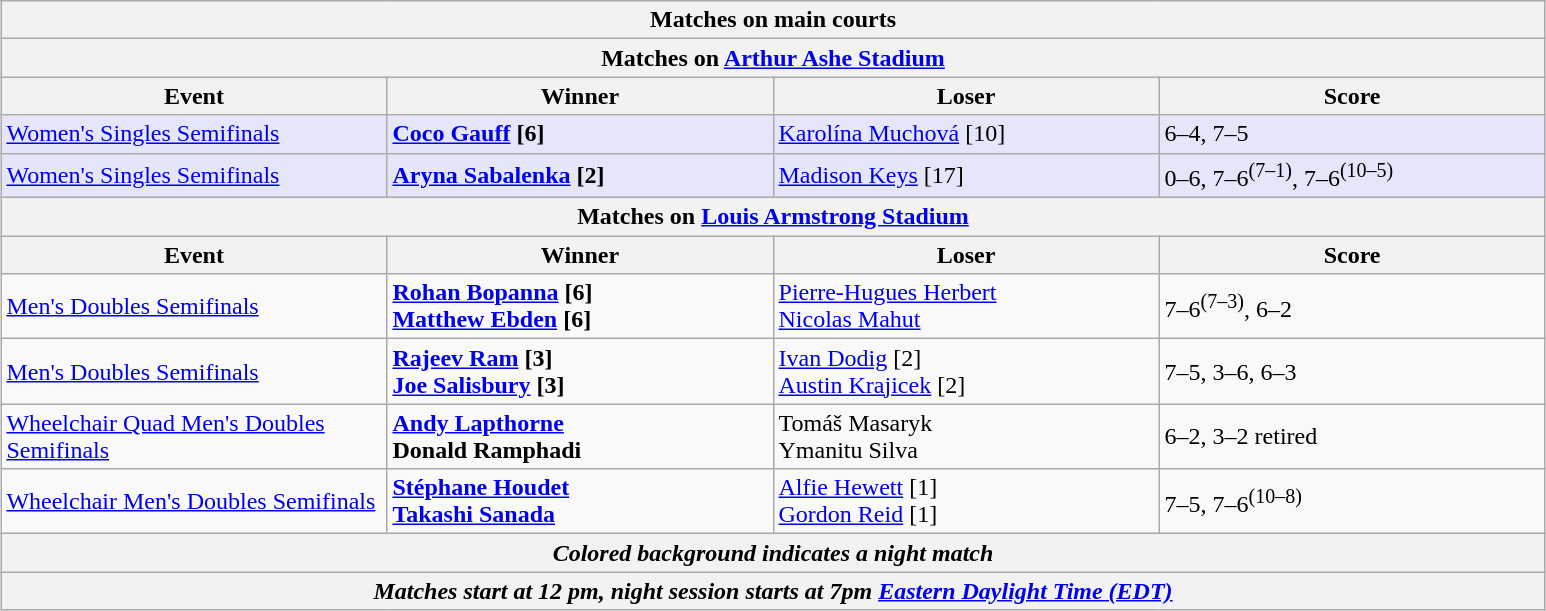<table class="wikitable" style="margin:auto;">
<tr>
<th colspan="4" style="white-space:nowrap;">Matches on main courts</th>
</tr>
<tr>
<th colspan="4"><strong>Matches on <a href='#'>Arthur Ashe Stadium</a></strong></th>
</tr>
<tr>
<th width="250">Event</th>
<th width="250">Winner</th>
<th width="250">Loser</th>
<th width="250">Score</th>
</tr>
<tr bgcolor="lavender">
<td><a href='#'>Women's Singles Semifinals</a></td>
<td><strong> <a href='#'>Coco Gauff</a> [6]</strong></td>
<td> <a href='#'>Karolína Muchová</a> [10]</td>
<td>6–4, 7–5</td>
</tr>
<tr bgcolor="lavender">
<td><a href='#'>Women's Singles Semifinals</a></td>
<td><strong> <a href='#'>Aryna Sabalenka</a> [2]</strong></td>
<td> <a href='#'>Madison Keys</a> [17]</td>
<td>0–6, 7–6<sup>(7–1)</sup>, 7–6<sup>(10–5)</sup></td>
</tr>
<tr>
<th colspan="4"><strong>Matches on <a href='#'>Louis Armstrong Stadium</a></strong></th>
</tr>
<tr>
<th width="250">Event</th>
<th width="250">Winner</th>
<th width="250">Loser</th>
<th width="250">Score</th>
</tr>
<tr>
<td><a href='#'>Men's Doubles Semifinals</a></td>
<td><strong> <a href='#'>Rohan Bopanna</a> [6]<br> <a href='#'>Matthew Ebden</a> [6]</strong></td>
<td> <a href='#'>Pierre-Hugues Herbert</a><br> <a href='#'>Nicolas Mahut</a></td>
<td>7–6<sup>(7–3)</sup>, 6–2</td>
</tr>
<tr>
<td><a href='#'>Men's Doubles Semifinals</a></td>
<td><strong> <a href='#'>Rajeev Ram</a> [3]<br> <a href='#'>Joe Salisbury</a> [3]</strong></td>
<td> <a href='#'>Ivan Dodig</a> [2]<br> <a href='#'>Austin Krajicek</a> [2]</td>
<td>7–5, 3–6, 6–3</td>
</tr>
<tr>
<td><a href='#'>Wheelchair Quad Men's Doubles Semifinals</a></td>
<td><strong> <a href='#'>Andy Lapthorne</a> <br>  Donald Ramphadi</strong></td>
<td> Tomáš Masaryk <br>  Ymanitu Silva</td>
<td>6–2, 3–2 retired</td>
</tr>
<tr>
<td><a href='#'>Wheelchair Men's Doubles Semifinals</a></td>
<td><strong> <a href='#'>Stéphane Houdet</a><br> <a href='#'>Takashi Sanada</a></strong></td>
<td> <a href='#'>Alfie Hewett</a> [1]<br> <a href='#'>Gordon Reid</a> [1]</td>
<td>7–5, 7–6<sup>(10–8)</sup></td>
</tr>
<tr>
<th colspan="4"><em>Colored background indicates a night match</em></th>
</tr>
<tr>
<th colspan="4"><em>Matches start at 12 pm, night session starts at 7pm <a href='#'>Eastern Daylight Time (EDT)</a></em></th>
</tr>
</table>
